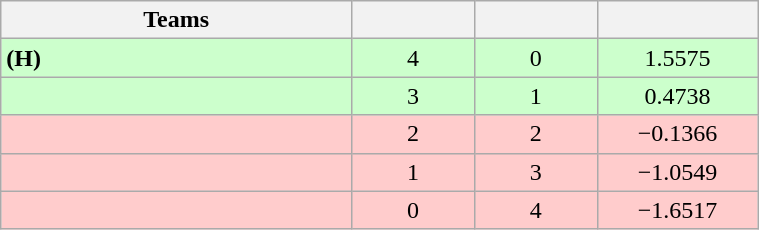<table class="wikitable" width="40%" style="text-align:center;">
<tr>
<th width="20%">Teams</th>
<th width="7%"></th>
<th width="7%"></th>
<th width="7%"></th>
</tr>
<tr bgcolor="#cfc">
<td align=left> <strong>(H)</strong></td>
<td>4</td>
<td>0</td>
<td>1.5575</td>
</tr>
<tr bgcolor=#cfc>
<td align=left></td>
<td>3</td>
<td>1</td>
<td>0.4738</td>
</tr>
<tr bgcolor=#fcc>
<td align=left></td>
<td>2</td>
<td>2</td>
<td>−0.1366</td>
</tr>
<tr bgcolor=#fcc>
<td align=left></td>
<td>1</td>
<td>3</td>
<td>−1.0549</td>
</tr>
<tr bgcolor=#fcc>
<td align=left></td>
<td>0</td>
<td>4</td>
<td>−1.6517</td>
</tr>
</table>
